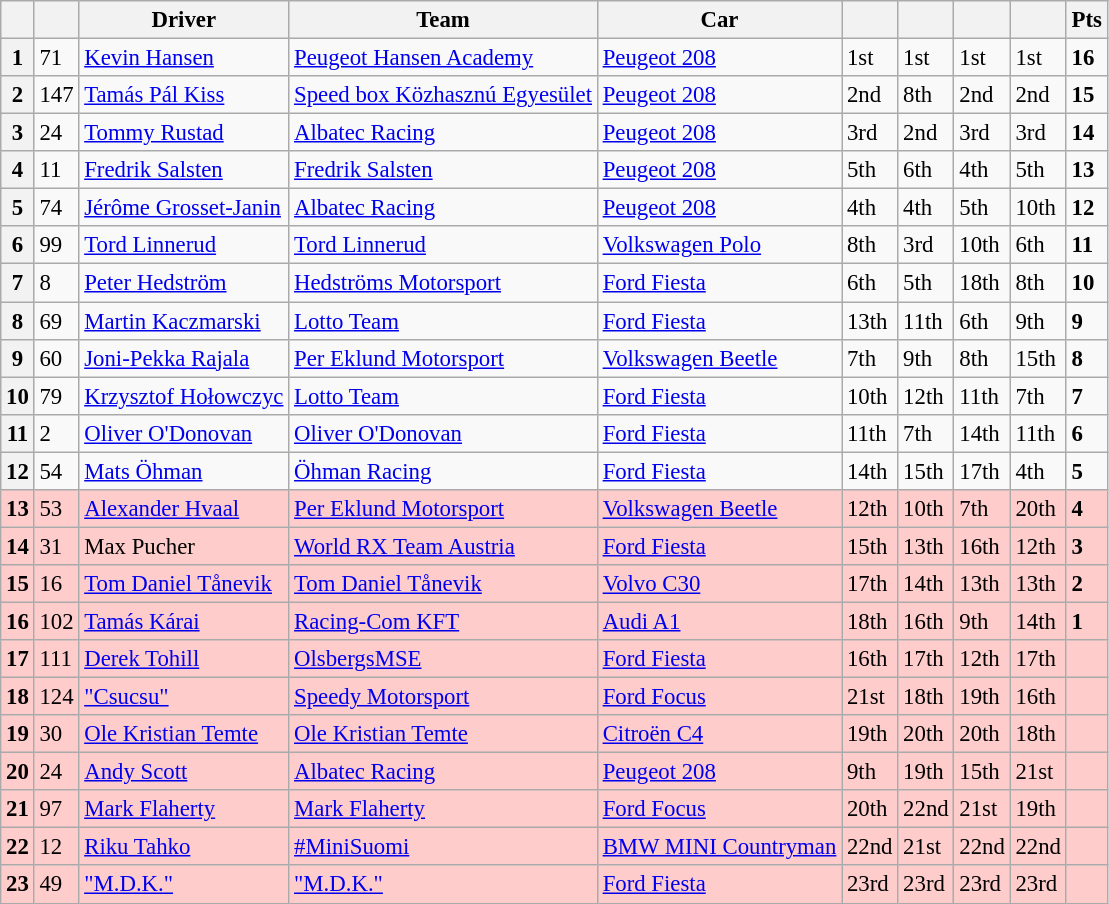<table class=wikitable style="font-size:95%">
<tr>
<th></th>
<th></th>
<th>Driver</th>
<th>Team</th>
<th>Car</th>
<th></th>
<th></th>
<th></th>
<th></th>
<th>Pts</th>
</tr>
<tr>
<th>1</th>
<td>71</td>
<td> <a href='#'>Kevin Hansen</a></td>
<td><a href='#'>Peugeot Hansen Academy</a></td>
<td><a href='#'>Peugeot 208</a></td>
<td>1st</td>
<td>1st</td>
<td>1st</td>
<td>1st</td>
<td><strong>16</strong></td>
</tr>
<tr>
<th>2</th>
<td>147</td>
<td> <a href='#'>Tamás Pál Kiss</a></td>
<td><a href='#'>Speed box Közhasznú Egyesület</a></td>
<td><a href='#'>Peugeot 208</a></td>
<td>2nd</td>
<td>8th</td>
<td>2nd</td>
<td>2nd</td>
<td><strong>15</strong></td>
</tr>
<tr>
<th>3</th>
<td>24</td>
<td> <a href='#'>Tommy Rustad</a></td>
<td><a href='#'>Albatec Racing</a></td>
<td><a href='#'>Peugeot 208</a></td>
<td>3rd</td>
<td>2nd</td>
<td>3rd</td>
<td>3rd</td>
<td><strong>14</strong></td>
</tr>
<tr>
<th>4</th>
<td>11</td>
<td> <a href='#'>Fredrik Salsten</a></td>
<td><a href='#'>Fredrik Salsten</a></td>
<td><a href='#'>Peugeot 208</a></td>
<td>5th</td>
<td>6th</td>
<td>4th</td>
<td>5th</td>
<td><strong>13</strong></td>
</tr>
<tr>
<th>5</th>
<td>74</td>
<td> <a href='#'>Jérôme Grosset-Janin</a></td>
<td><a href='#'>Albatec Racing</a></td>
<td><a href='#'>Peugeot 208</a></td>
<td>4th</td>
<td>4th</td>
<td>5th</td>
<td>10th</td>
<td><strong>12</strong></td>
</tr>
<tr>
<th>6</th>
<td>99</td>
<td> <a href='#'>Tord Linnerud</a></td>
<td><a href='#'>Tord Linnerud</a></td>
<td><a href='#'>Volkswagen Polo</a></td>
<td>8th</td>
<td>3rd</td>
<td>10th</td>
<td>6th</td>
<td><strong>11</strong></td>
</tr>
<tr>
<th>7</th>
<td>8</td>
<td> <a href='#'>Peter Hedström</a></td>
<td><a href='#'>Hedströms Motorsport</a></td>
<td><a href='#'>Ford Fiesta</a></td>
<td>6th</td>
<td>5th</td>
<td>18th</td>
<td>8th</td>
<td><strong>10</strong></td>
</tr>
<tr>
<th>8</th>
<td>69</td>
<td> <a href='#'>Martin Kaczmarski</a></td>
<td><a href='#'>Lotto Team</a></td>
<td><a href='#'>Ford Fiesta</a></td>
<td>13th</td>
<td>11th</td>
<td>6th</td>
<td>9th</td>
<td><strong>9</strong></td>
</tr>
<tr>
<th>9</th>
<td>60</td>
<td> <a href='#'>Joni-Pekka Rajala</a></td>
<td><a href='#'>Per Eklund Motorsport</a></td>
<td><a href='#'>Volkswagen Beetle</a></td>
<td>7th</td>
<td>9th</td>
<td>8th</td>
<td>15th</td>
<td><strong>8</strong></td>
</tr>
<tr>
<th>10</th>
<td>79</td>
<td> <a href='#'>Krzysztof Hołowczyc</a></td>
<td><a href='#'>Lotto Team</a></td>
<td><a href='#'>Ford Fiesta</a></td>
<td>10th</td>
<td>12th</td>
<td>11th</td>
<td>7th</td>
<td><strong>7</strong></td>
</tr>
<tr>
<th>11</th>
<td>2</td>
<td> <a href='#'>Oliver O'Donovan</a></td>
<td><a href='#'>Oliver O'Donovan</a></td>
<td><a href='#'>Ford Fiesta</a></td>
<td>11th</td>
<td>7th</td>
<td>14th</td>
<td>11th</td>
<td><strong>6</strong></td>
</tr>
<tr>
<th>12</th>
<td>54</td>
<td> <a href='#'>Mats Öhman</a></td>
<td><a href='#'>Öhman Racing</a></td>
<td><a href='#'>Ford Fiesta</a></td>
<td>14th</td>
<td>15th</td>
<td>17th</td>
<td>4th</td>
<td><strong>5</strong></td>
</tr>
<tr>
<th style="background:#ffcccc;">13</th>
<td style="background:#ffcccc;">53</td>
<td style="background:#ffcccc;"> <a href='#'>Alexander Hvaal</a></td>
<td style="background:#ffcccc;"><a href='#'>Per Eklund Motorsport</a></td>
<td style="background:#ffcccc;"><a href='#'>Volkswagen Beetle</a></td>
<td style="background:#ffcccc;">12th</td>
<td style="background:#ffcccc;">10th</td>
<td style="background:#ffcccc;">7th</td>
<td style="background:#ffcccc;">20th</td>
<td style="background:#ffcccc;"><strong>4</strong></td>
</tr>
<tr>
<th style="background:#ffcccc;">14</th>
<td style="background:#ffcccc;">31</td>
<td style="background:#ffcccc;"> Max Pucher</td>
<td style="background:#ffcccc;"><a href='#'>World RX Team Austria</a></td>
<td style="background:#ffcccc;"><a href='#'>Ford Fiesta</a></td>
<td style="background:#ffcccc;">15th</td>
<td style="background:#ffcccc;">13th</td>
<td style="background:#ffcccc;">16th</td>
<td style="background:#ffcccc;">12th</td>
<td style="background:#ffcccc;"><strong>3</strong></td>
</tr>
<tr>
<th style="background:#ffcccc;">15</th>
<td style="background:#ffcccc;">16</td>
<td style="background:#ffcccc;"> <a href='#'>Tom Daniel Tånevik</a></td>
<td style="background:#ffcccc;"><a href='#'>Tom Daniel Tånevik</a></td>
<td style="background:#ffcccc;"><a href='#'>Volvo C30</a></td>
<td style="background:#ffcccc;">17th</td>
<td style="background:#ffcccc;">14th</td>
<td style="background:#ffcccc;">13th</td>
<td style="background:#ffcccc;">13th</td>
<td style="background:#ffcccc;"><strong>2</strong></td>
</tr>
<tr>
<th style="background:#ffcccc;">16</th>
<td style="background:#ffcccc;">102</td>
<td style="background:#ffcccc;"> <a href='#'>Tamás Kárai</a></td>
<td style="background:#ffcccc;"><a href='#'>Racing-Com KFT</a></td>
<td style="background:#ffcccc;"><a href='#'>Audi A1</a></td>
<td style="background:#ffcccc;">18th</td>
<td style="background:#ffcccc;">16th</td>
<td style="background:#ffcccc;">9th</td>
<td style="background:#ffcccc;">14th</td>
<td style="background:#ffcccc;"><strong>1</strong></td>
</tr>
<tr>
<th style="background:#ffcccc;">17</th>
<td style="background:#ffcccc;">111</td>
<td style="background:#ffcccc;"> <a href='#'>Derek Tohill</a></td>
<td style="background:#ffcccc;"><a href='#'>OlsbergsMSE</a></td>
<td style="background:#ffcccc;"><a href='#'>Ford Fiesta</a></td>
<td style="background:#ffcccc;">16th</td>
<td style="background:#ffcccc;">17th</td>
<td style="background:#ffcccc;">12th</td>
<td style="background:#ffcccc;">17th</td>
<td style="background:#ffcccc;"></td>
</tr>
<tr>
<th style="background:#ffcccc;">18</th>
<td style="background:#ffcccc;">124</td>
<td style="background:#ffcccc;"> <a href='#'>"Csucsu"</a></td>
<td style="background:#ffcccc;"><a href='#'>Speedy Motorsport</a></td>
<td style="background:#ffcccc;"><a href='#'>Ford Focus</a></td>
<td style="background:#ffcccc;">21st</td>
<td style="background:#ffcccc;">18th</td>
<td style="background:#ffcccc;">19th</td>
<td style="background:#ffcccc;">16th</td>
<td style="background:#ffcccc;"></td>
</tr>
<tr>
<th style="background:#ffcccc;">19</th>
<td style="background:#ffcccc;">30</td>
<td style="background:#ffcccc;"> <a href='#'>Ole Kristian Temte</a></td>
<td style="background:#ffcccc;"><a href='#'>Ole Kristian Temte</a></td>
<td style="background:#ffcccc;"><a href='#'>Citroën C4</a></td>
<td style="background:#ffcccc;">19th</td>
<td style="background:#ffcccc;">20th</td>
<td style="background:#ffcccc;">20th</td>
<td style="background:#ffcccc;">18th</td>
<td style="background:#ffcccc;"></td>
</tr>
<tr>
<th style="background:#ffcccc;">20</th>
<td style="background:#ffcccc;">24</td>
<td style="background:#ffcccc;"> <a href='#'>Andy Scott</a></td>
<td style="background:#ffcccc;"><a href='#'>Albatec Racing</a></td>
<td style="background:#ffcccc;"><a href='#'>Peugeot 208</a></td>
<td style="background:#ffcccc;">9th</td>
<td style="background:#ffcccc;">19th</td>
<td style="background:#ffcccc;">15th</td>
<td style="background:#ffcccc;">21st</td>
<td style="background:#ffcccc;"></td>
</tr>
<tr>
<th style="background:#ffcccc;">21</th>
<td style="background:#ffcccc;">97</td>
<td style="background:#ffcccc;"> <a href='#'>Mark Flaherty</a></td>
<td style="background:#ffcccc;"><a href='#'>Mark Flaherty</a></td>
<td style="background:#ffcccc;"><a href='#'>Ford Focus</a></td>
<td style="background:#ffcccc;">20th</td>
<td style="background:#ffcccc;">22nd</td>
<td style="background:#ffcccc;">21st</td>
<td style="background:#ffcccc;">19th</td>
<td style="background:#ffcccc;"></td>
</tr>
<tr>
<th style="background:#ffcccc;">22</th>
<td style="background:#ffcccc;">12</td>
<td style="background:#ffcccc;"> <a href='#'>Riku Tahko</a></td>
<td style="background:#ffcccc;"><a href='#'>#MiniSuomi</a></td>
<td style="background:#ffcccc;"><a href='#'>BMW MINI Countryman</a></td>
<td style="background:#ffcccc;">22nd</td>
<td style="background:#ffcccc;">21st</td>
<td style="background:#ffcccc;">22nd</td>
<td style="background:#ffcccc;">22nd</td>
<td style="background:#ffcccc;"></td>
</tr>
<tr>
<th style="background:#ffcccc;">23</th>
<td style="background:#ffcccc;">49</td>
<td style="background:#ffcccc;"> <a href='#'>"M.D.K."</a></td>
<td style="background:#ffcccc;"><a href='#'>"M.D.K."</a></td>
<td style="background:#ffcccc;"><a href='#'>Ford Fiesta</a></td>
<td style="background:#ffcccc;">23rd</td>
<td style="background:#ffcccc;">23rd</td>
<td style="background:#ffcccc;">23rd</td>
<td style="background:#ffcccc;">23rd</td>
<td style="background:#ffcccc;"></td>
</tr>
</table>
